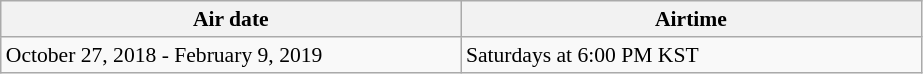<table class="wikitable" style = "font-size: 90%;">
<tr>
<th width=300>Air date</th>
<th width=300>Airtime</th>
</tr>
<tr>
<td>October 27, 2018 - February 9, 2019</td>
<td>Saturdays at 6:00 PM KST</td>
</tr>
</table>
